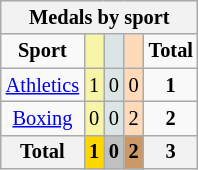<table class="wikitable" style=font-size:85%;float:center;text-align:center>
<tr style="background:#efefef;">
<th colspan=5><strong>Medals by sport</strong></th>
</tr>
<tr align=center>
<td><strong>Sport</strong></td>
<td bgcolor=#f7f6a8></td>
<td bgcolor=#dce5e5></td>
<td bgcolor=#ffdab9></td>
<td><strong>Total</strong></td>
</tr>
<tr align=center>
<td><a href='#'>Athletics</a></td>
<td style="background:#F7F6A8;">1</td>
<td style="background:#DCE5E5;">0</td>
<td style="background:#FFDAB9;">0</td>
<td><strong>1</strong></td>
</tr>
<tr align=center>
<td><a href='#'>Boxing</a></td>
<td style="background:#F7F6A8;">0</td>
<td style="background:#DCE5E5;">0</td>
<td style="background:#FFDAB9;">2</td>
<td><strong>2</strong></td>
</tr>
<tr align=center>
<th><strong>Total</strong></th>
<th style="background:gold;"><strong>1</strong></th>
<th style="background:silver;"><strong>0</strong></th>
<th style="background:#c96;"><strong>2</strong></th>
<th><strong>3</strong></th>
</tr>
</table>
